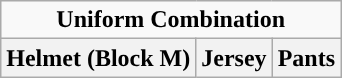<table class="wikitable">
<tr>
<td align="center" Colspan="3"><strong>Uniform Combination</strong></td>
</tr>
<tr align="center">
<th>Helmet (Block M)</th>
<th>Jersey</th>
<th>Pants</th>
</tr>
</table>
